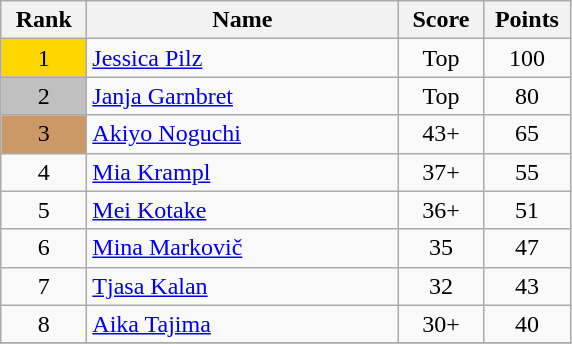<table class="wikitable">
<tr>
<th width = "50">Rank</th>
<th width = "200">Name</th>
<th width = "50">Score</th>
<th width = "50">Points</th>
</tr>
<tr>
<td align="center" style="background: gold">1</td>
<td> <a href='#'>Jessica Pilz</a></td>
<td align="center">Top</td>
<td align="center">100</td>
</tr>
<tr>
<td align="center" style="background: silver">2</td>
<td> <a href='#'>Janja Garnbret</a></td>
<td align="center">Top</td>
<td align="center">80</td>
</tr>
<tr>
<td align="center" style="background: #cc9966">3</td>
<td> <a href='#'>Akiyo Noguchi</a></td>
<td align="center">43+</td>
<td align="center">65</td>
</tr>
<tr>
<td align="center">4</td>
<td> <a href='#'>Mia Krampl</a></td>
<td align="center">37+</td>
<td align="center">55</td>
</tr>
<tr>
<td align="center">5</td>
<td> <a href='#'>Mei Kotake</a></td>
<td align="center">36+</td>
<td align="center">51</td>
</tr>
<tr>
<td align="center">6</td>
<td> <a href='#'>Mina Markovič</a></td>
<td align="center">35</td>
<td align="center">47</td>
</tr>
<tr>
<td align="center">7</td>
<td> <a href='#'>Tjasa Kalan</a></td>
<td align="center">32</td>
<td align="center">43</td>
</tr>
<tr>
<td align="center">8</td>
<td> <a href='#'>Aika Tajima</a></td>
<td align="center">30+</td>
<td align="center">40</td>
</tr>
<tr>
</tr>
</table>
